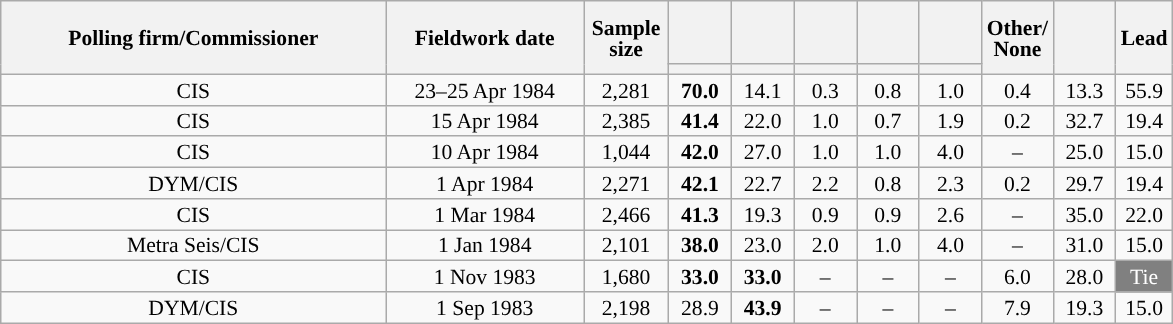<table class="wikitable collapsible collapsed" style="text-align:center; font-size:90%; line-height:14px;">
<tr style="height:42px;">
<th style="width:250px;" rowspan="2">Polling firm/Commissioner</th>
<th style="width:125px;" rowspan="2">Fieldwork date</th>
<th style="width:50px;" rowspan="2">Sample size</th>
<th style="width:35px;"></th>
<th style="width:35px;"></th>
<th style="width:35px;"></th>
<th style="width:35px;"></th>
<th style="width:35px;"></th>
<th style="width:35px;" rowspan="2">Other/<br>None</th>
<th style="width:35px;" rowspan="2"></th>
<th style="width:30px;" rowspan="2">Lead</th>
</tr>
<tr>
<th style="color:inherit;background:"></th>
<th style="color:inherit;background:"></th>
<th style="color:inherit;background:"></th>
<th style="color:inherit;background:"></th>
<th style="color:inherit;background:"></th>
</tr>
<tr>
<td>CIS</td>
<td>23–25 Apr 1984</td>
<td>2,281</td>
<td><strong>70.0</strong></td>
<td>14.1</td>
<td>0.3</td>
<td>0.8</td>
<td>1.0</td>
<td>0.4</td>
<td>13.3</td>
<td style="background:">55.9</td>
</tr>
<tr>
<td>CIS</td>
<td>15 Apr 1984</td>
<td>2,385</td>
<td><strong>41.4</strong></td>
<td>22.0</td>
<td>1.0</td>
<td>0.7</td>
<td>1.9</td>
<td>0.2</td>
<td>32.7</td>
<td style="background:">19.4</td>
</tr>
<tr>
<td>CIS</td>
<td>10 Apr 1984</td>
<td>1,044</td>
<td><strong>42.0</strong></td>
<td>27.0</td>
<td>1.0</td>
<td>1.0</td>
<td>4.0</td>
<td>–</td>
<td>25.0</td>
<td style="background:">15.0</td>
</tr>
<tr>
<td>DYM/CIS</td>
<td>1 Apr 1984</td>
<td>2,271</td>
<td><strong>42.1</strong></td>
<td>22.7</td>
<td>2.2</td>
<td>0.8</td>
<td>2.3</td>
<td>0.2</td>
<td>29.7</td>
<td style="background:">19.4</td>
</tr>
<tr>
<td>CIS</td>
<td>1 Mar 1984</td>
<td>2,466</td>
<td><strong>41.3</strong></td>
<td>19.3</td>
<td>0.9</td>
<td>0.9</td>
<td>2.6</td>
<td>–</td>
<td>35.0</td>
<td style="background:">22.0</td>
</tr>
<tr>
<td>Metra Seis/CIS</td>
<td>1 Jan 1984</td>
<td>2,101</td>
<td><strong>38.0</strong></td>
<td>23.0</td>
<td>2.0</td>
<td>1.0</td>
<td>4.0</td>
<td>–</td>
<td>31.0</td>
<td style="background:">15.0</td>
</tr>
<tr>
<td>CIS</td>
<td>1 Nov 1983</td>
<td>1,680</td>
<td><strong>33.0</strong></td>
<td><strong>33.0</strong></td>
<td>–</td>
<td>–</td>
<td>–</td>
<td>6.0</td>
<td>28.0</td>
<td style="background:gray;color:white;">Tie</td>
</tr>
<tr>
<td>DYM/CIS</td>
<td>1 Sep 1983</td>
<td>2,198</td>
<td>28.9</td>
<td><strong>43.9</strong></td>
<td>–</td>
<td>–</td>
<td>–</td>
<td>7.9</td>
<td>19.3</td>
<td style="background:">15.0</td>
</tr>
</table>
